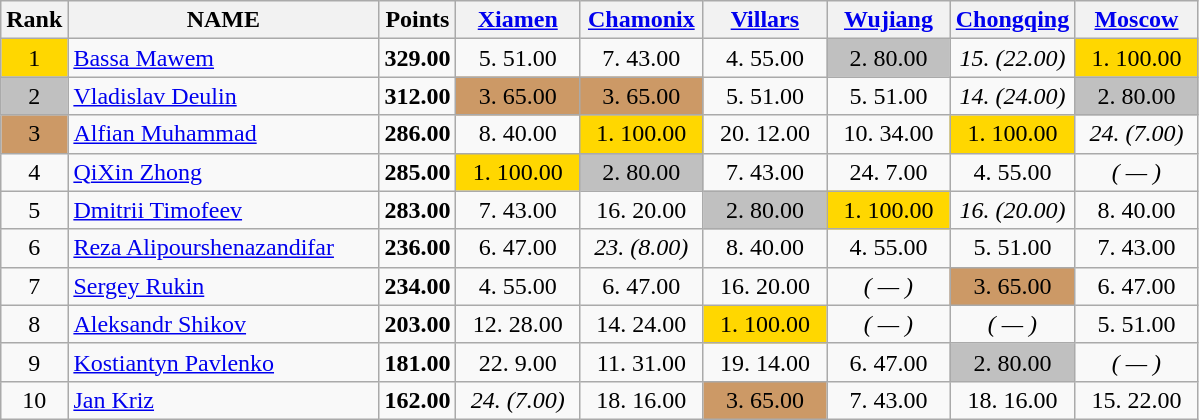<table class="wikitable sortable" style="text-align: center;">
<tr>
<th>Rank</th>
<th width = "200">NAME</th>
<th>Points</th>
<th width = "75" data-sort-type="number"><a href='#'>Xiamen</a></th>
<th width = "75" data-sort-type="number"><a href='#'>Chamonix</a></th>
<th width = "75" data-sort-type="number"><a href='#'>Villars</a></th>
<th width = "75" data-sort-type="number"><a href='#'>Wujiang</a></th>
<th width = "75" data-sort-type="number"><a href='#'>Chongqing</a></th>
<th width = "75" data-sort-type="number"><a href='#'>Moscow</a></th>
</tr>
<tr>
<td style="background: gold">1</td>
<td align="left"> <a href='#'>Bassa Mawem</a></td>
<td><strong>329.00</strong></td>
<td>5. 51.00</td>
<td>7. 43.00</td>
<td>4. 55.00</td>
<td style="background: silver">2. 80.00</td>
<td><em>15. (22.00)</em></td>
<td style="background: gold">1. 100.00</td>
</tr>
<tr>
<td style="background: silver">2</td>
<td align="left"> <a href='#'>Vladislav Deulin</a></td>
<td><strong>312.00</strong></td>
<td style="background: #cc9966">3. 65.00</td>
<td style="background: #cc9966">3. 65.00</td>
<td>5. 51.00</td>
<td>5. 51.00</td>
<td><em>14. (24.00)</em></td>
<td style="background: silver">2. 80.00</td>
</tr>
<tr>
<td style="background: #cc9966">3</td>
<td align="left"> <a href='#'>Alfian Muhammad</a></td>
<td><strong>286.00</strong></td>
<td>8. 40.00</td>
<td style="background: gold">1. 100.00</td>
<td>20. 12.00</td>
<td>10. 34.00</td>
<td style="background: gold">1. 100.00</td>
<td><em>24. (7.00)</em></td>
</tr>
<tr>
<td>4</td>
<td align="left"> <a href='#'>QiXin Zhong</a></td>
<td><strong>285.00</strong></td>
<td style="background: gold">1. 100.00</td>
<td style="background: silver">2. 80.00</td>
<td>7. 43.00</td>
<td>24. 7.00</td>
<td>4. 55.00</td>
<td><em>( — )</em></td>
</tr>
<tr>
<td>5</td>
<td align="left"> <a href='#'>Dmitrii Timofeev</a></td>
<td><strong>283.00</strong></td>
<td>7. 43.00</td>
<td>16. 20.00</td>
<td style="background: silver">2. 80.00</td>
<td style="background: gold">1. 100.00</td>
<td><em>16. (20.00)</em></td>
<td>8. 40.00</td>
</tr>
<tr>
<td>6</td>
<td align="left"> <a href='#'>Reza Alipourshenazandifar</a></td>
<td><strong>236.00</strong></td>
<td>6. 47.00</td>
<td><em>23. (8.00)</em></td>
<td>8. 40.00</td>
<td>4. 55.00</td>
<td>5. 51.00</td>
<td>7. 43.00</td>
</tr>
<tr>
<td>7</td>
<td align="left"> <a href='#'>Sergey Rukin</a></td>
<td><strong>234.00</strong></td>
<td>4. 55.00</td>
<td>6. 47.00</td>
<td>16. 20.00</td>
<td><em>( — )</em></td>
<td style="background: #cc9966">3. 65.00</td>
<td>6. 47.00</td>
</tr>
<tr>
<td>8</td>
<td align="left"> <a href='#'>Aleksandr Shikov</a></td>
<td><strong>203.00</strong></td>
<td>12. 28.00</td>
<td>14. 24.00</td>
<td style="background: gold">1. 100.00</td>
<td><em>( — )</em></td>
<td><em>( — )</em></td>
<td>5. 51.00</td>
</tr>
<tr>
<td>9</td>
<td align="left"> <a href='#'>Kostiantyn Pavlenko</a></td>
<td><strong>181.00</strong></td>
<td>22. 9.00</td>
<td>11. 31.00</td>
<td>19. 14.00</td>
<td>6. 47.00</td>
<td style="background: silver">2. 80.00</td>
<td><em>( — )</em></td>
</tr>
<tr>
<td>10</td>
<td align="left"> <a href='#'>Jan Kriz</a></td>
<td><strong>162.00</strong></td>
<td><em>24. (7.00)</em></td>
<td>18. 16.00</td>
<td style="background: #cc9966">3. 65.00</td>
<td>7. 43.00</td>
<td>18. 16.00</td>
<td>15. 22.00</td>
</tr>
</table>
